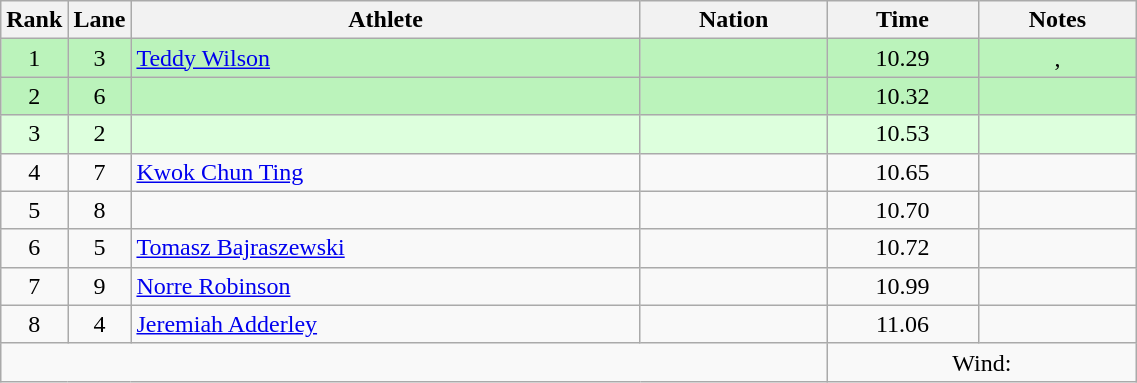<table class="wikitable sortable" style="text-align:center;width: 60%;">
<tr>
<th scope="col" style="width: 10px;">Rank</th>
<th scope="col" style="width: 10px;">Lane</th>
<th scope="col">Athlete</th>
<th scope="col">Nation</th>
<th scope="col">Time</th>
<th scope="col">Notes</th>
</tr>
<tr bgcolor=bbf3bb>
<td>1</td>
<td>3</td>
<td align=left><a href='#'>Teddy Wilson</a></td>
<td align=left></td>
<td>10.29</td>
<td>, </td>
</tr>
<tr bgcolor=bbf3bb>
<td>2</td>
<td>6</td>
<td align=left></td>
<td align=left></td>
<td>10.32</td>
<td></td>
</tr>
<tr bgcolor=ddffdd>
<td>3</td>
<td>2</td>
<td align=left></td>
<td align=left></td>
<td>10.53</td>
<td></td>
</tr>
<tr>
<td>4</td>
<td>7</td>
<td align=left><a href='#'>Kwok Chun Ting</a></td>
<td align=left></td>
<td>10.65</td>
<td></td>
</tr>
<tr>
<td>5</td>
<td>8</td>
<td align=left></td>
<td align=left></td>
<td>10.70</td>
<td></td>
</tr>
<tr>
<td>6</td>
<td>5</td>
<td align=left><a href='#'>Tomasz Bajraszewski</a></td>
<td align=left></td>
<td>10.72</td>
<td></td>
</tr>
<tr>
<td>7</td>
<td>9</td>
<td align=left><a href='#'>Norre Robinson</a></td>
<td align=left></td>
<td>10.99</td>
<td></td>
</tr>
<tr>
<td>8</td>
<td>4</td>
<td align=left><a href='#'>Jeremiah Adderley</a></td>
<td align=left></td>
<td>11.06</td>
<td></td>
</tr>
<tr class="sortbottom">
<td colspan="4"></td>
<td colspan="2">Wind: </td>
</tr>
</table>
